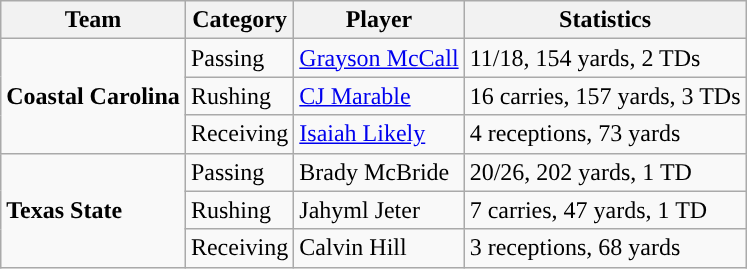<table class="wikitable" style="float: left;">
<tr>
<th>Team</th>
<th>Category</th>
<th>Player</th>
<th>Statistics</th>
</tr>
<tr>
<td rowspan=3><strong>Coastal Carolina</strong></td>
<td>Passing</td>
<td><a href='#'>Grayson McCall</a></td>
<td>11/18, 154 yards, 2 TDs</td>
</tr>
<tr>
<td>Rushing</td>
<td><a href='#'>CJ Marable</a></td>
<td>16 carries, 157 yards, 3 TDs</td>
</tr>
<tr>
<td>Receiving</td>
<td><a href='#'>Isaiah Likely</a></td>
<td>4 receptions, 73 yards</td>
</tr>
<tr>
<td rowspan=3><strong>Texas State</strong></td>
<td>Passing</td>
<td>Brady McBride</td>
<td>20/26, 202 yards, 1 TD</td>
</tr>
<tr>
<td>Rushing</td>
<td>Jahyml Jeter</td>
<td>7 carries, 47 yards, 1 TD</td>
</tr>
<tr>
<td>Receiving</td>
<td>Calvin Hill</td>
<td>3 receptions, 68 yards</td>
</tr>
</table>
